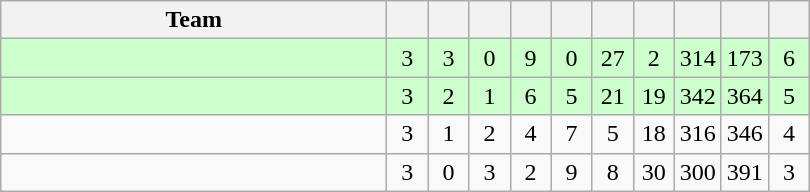<table class=wikitable style="text-align:center">
<tr>
<th width=250>Team</th>
<th width=20></th>
<th width=20></th>
<th width=20></th>
<th width=20></th>
<th width=20></th>
<th width=20></th>
<th width=20></th>
<th width=20></th>
<th width=20></th>
<th width=20></th>
</tr>
<tr style="background-color:#ccffcc;">
<td style="text-align:left;"></td>
<td>3</td>
<td>3</td>
<td>0</td>
<td>9</td>
<td>0</td>
<td>27</td>
<td>2</td>
<td>314</td>
<td>173</td>
<td>6</td>
</tr>
<tr style="background-color:#ccffcc;">
<td style="text-align:left;"></td>
<td>3</td>
<td>2</td>
<td>1</td>
<td>6</td>
<td>5</td>
<td>21</td>
<td>19</td>
<td>342</td>
<td>364</td>
<td>5</td>
</tr>
<tr>
<td style="text-align:left;"></td>
<td>3</td>
<td>1</td>
<td>2</td>
<td>4</td>
<td>7</td>
<td>5</td>
<td>18</td>
<td>316</td>
<td>346</td>
<td>4</td>
</tr>
<tr>
<td style="text-align:left;"></td>
<td>3</td>
<td>0</td>
<td>3</td>
<td>2</td>
<td>9</td>
<td>8</td>
<td>30</td>
<td>300</td>
<td>391</td>
<td>3</td>
</tr>
</table>
